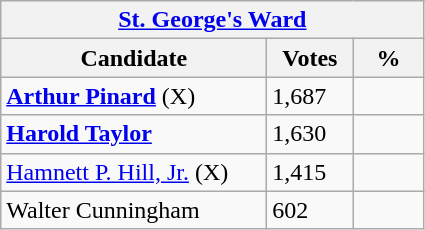<table class="wikitable">
<tr>
<th colspan="3"><a href='#'>St. George's Ward</a></th>
</tr>
<tr>
<th style="width: 170px">Candidate</th>
<th style="width: 50px">Votes</th>
<th style="width: 40px">%</th>
</tr>
<tr>
<td><strong><a href='#'>Arthur Pinard</a></strong> (X)</td>
<td>1,687</td>
<td></td>
</tr>
<tr>
<td><strong><a href='#'>Harold Taylor</a></strong></td>
<td>1,630</td>
<td></td>
</tr>
<tr>
<td><a href='#'>Hamnett P. Hill, Jr.</a> (X)</td>
<td>1,415</td>
<td></td>
</tr>
<tr>
<td>Walter Cunningham</td>
<td>602</td>
<td></td>
</tr>
</table>
